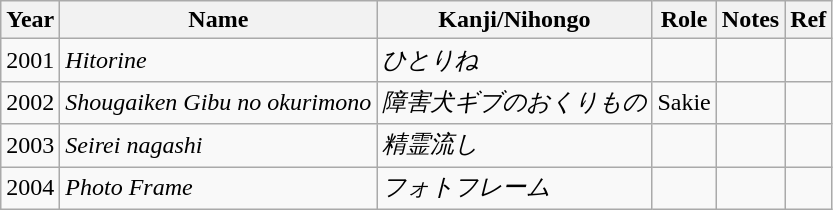<table class="wikitable sortable">
<tr>
<th>Year</th>
<th>Name</th>
<th>Kanji/Nihongo</th>
<th>Role</th>
<th>Notes</th>
<th>Ref</th>
</tr>
<tr>
<td>2001</td>
<td><em>Hitorine</em></td>
<td><em>ひとりね</em></td>
<td></td>
<td></td>
<td></td>
</tr>
<tr>
<td>2002</td>
<td><em>Shougaiken Gibu no okurimono</em></td>
<td><em>障害犬ギブのおくりもの</em></td>
<td>Sakie</td>
<td></td>
<td></td>
</tr>
<tr>
<td>2003</td>
<td><em>Seirei nagashi</em></td>
<td><em>精霊流し</em></td>
<td></td>
<td></td>
<td></td>
</tr>
<tr>
<td>2004</td>
<td><em>Photo Frame</em></td>
<td><em>フォトフレーム</em></td>
<td></td>
<td></td>
<td></td>
</tr>
</table>
